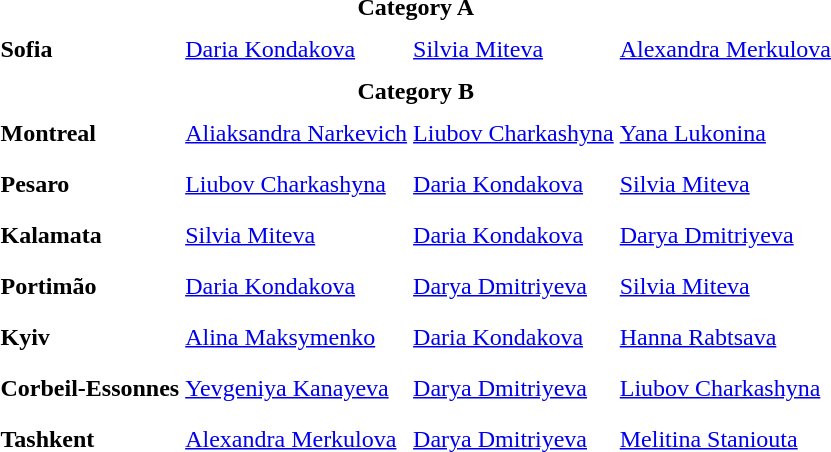<table>
<tr>
<td colspan="4" style="text-align:center;"><strong>Category A</strong></td>
</tr>
<tr>
<th scope=row style="text-align:left">Sofia </th>
<td style="height:30px;"> <a href='#'>Daria Kondakova</a></td>
<td style="height:30px;"> <a href='#'>Silvia Miteva</a></td>
<td style="height:30px;"> <a href='#'>Alexandra Merkulova</a></td>
</tr>
<tr>
<td colspan="4" style="text-align:center;"><strong>Category B</strong></td>
</tr>
<tr>
<th scope=row style="text-align:left">Montreal </th>
<td style="height:30px;"> <a href='#'>Aliaksandra Narkevich</a></td>
<td style="height:30px;"> <a href='#'>Liubov Charkashyna</a></td>
<td style="height:30px;"> <a href='#'>Yana Lukonina</a></td>
</tr>
<tr>
<th scope=row style="text-align:left">Pesaro </th>
<td style="height:30px;"> <a href='#'>Liubov Charkashyna</a></td>
<td style="height:30px;"> <a href='#'>Daria Kondakova</a></td>
<td style="height:30px;"> <a href='#'>Silvia Miteva</a></td>
</tr>
<tr>
<th scope=row style="text-align:left">Kalamata </th>
<td style="height:30px;"> <a href='#'>Silvia Miteva</a></td>
<td style="height:30px;"> <a href='#'>Daria Kondakova</a></td>
<td style="height:30px;"> <a href='#'>Darya Dmitriyeva</a></td>
</tr>
<tr>
<th scope=row style="text-align:left">Portimão </th>
<td style="height:30px;"> <a href='#'>Daria Kondakova</a></td>
<td style="height:30px;"> <a href='#'>Darya Dmitriyeva</a></td>
<td style="height:30px;"> <a href='#'>Silvia Miteva</a></td>
</tr>
<tr>
<th scope=row style="text-align:left">Kyiv </th>
<td style="height:30px;"> <a href='#'>Alina Maksymenko</a></td>
<td style="height:30px;"> <a href='#'>Daria Kondakova</a></td>
<td style="height:30px;"> <a href='#'>Hanna Rabtsava</a></td>
</tr>
<tr>
<th scope=row style="text-align:left">Corbeil-Essonnes </th>
<td style="height:30px;"> <a href='#'>Yevgeniya Kanayeva</a></td>
<td style="height:30px;"> <a href='#'>Darya Dmitriyeva</a></td>
<td style="height:30px;"> <a href='#'>Liubov Charkashyna</a></td>
</tr>
<tr>
<th scope=row style="text-align:left">Tashkent </th>
<td style="height:30px;"> <a href='#'>Alexandra Merkulova</a></td>
<td style="height:30px;"> <a href='#'>Darya Dmitriyeva</a></td>
<td style="height:30px;"> <a href='#'>Melitina Staniouta</a></td>
</tr>
</table>
